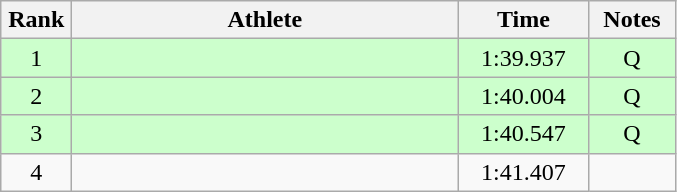<table class=wikitable style="text-align:center">
<tr>
<th width=40>Rank</th>
<th width=250>Athlete</th>
<th width=80>Time</th>
<th width=50>Notes</th>
</tr>
<tr bgcolor="ccffcc">
<td>1</td>
<td align=left></td>
<td>1:39.937</td>
<td>Q</td>
</tr>
<tr bgcolor="ccffcc">
<td>2</td>
<td align=left></td>
<td>1:40.004</td>
<td>Q</td>
</tr>
<tr bgcolor="ccffcc">
<td>3</td>
<td align=left></td>
<td>1:40.547</td>
<td>Q</td>
</tr>
<tr>
<td>4</td>
<td align=left></td>
<td>1:41.407</td>
<td></td>
</tr>
</table>
